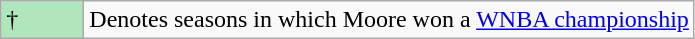<table class="wikitable">
<tr>
<td style="background:#afe6ba; width:3em;">†</td>
<td>Denotes seasons in which Moore won a <a href='#'>WNBA championship</a></td>
</tr>
</table>
